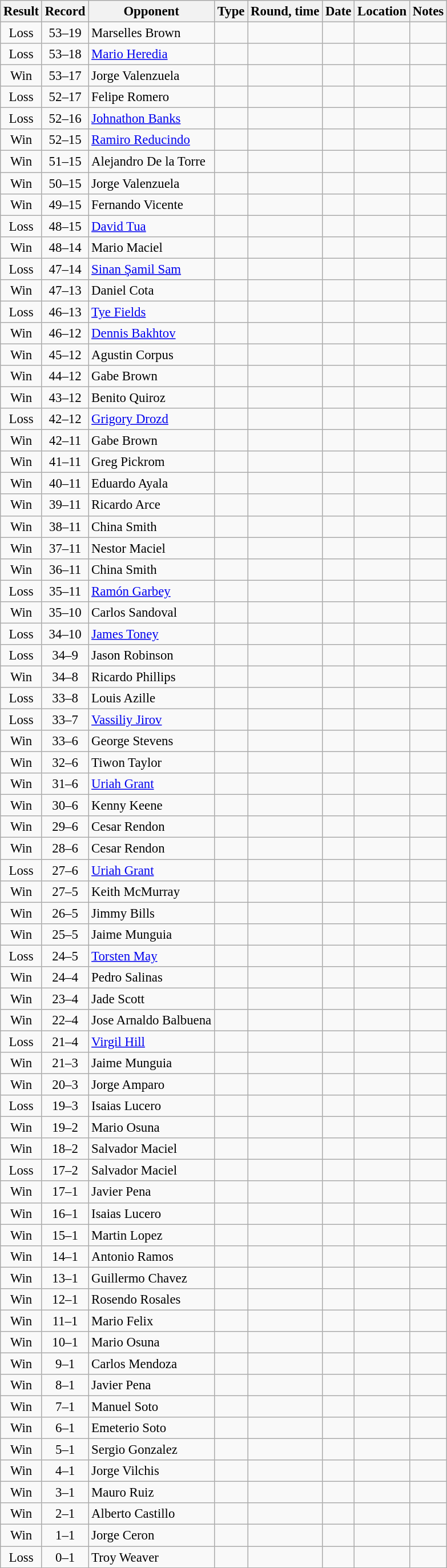<table class="wikitable" style="text-align:center; font-size:95%">
<tr>
<th>Result</th>
<th>Record</th>
<th>Opponent</th>
<th>Type</th>
<th>Round, time</th>
<th>Date</th>
<th>Location</th>
<th>Notes</th>
</tr>
<tr>
<td>Loss</td>
<td>53–19</td>
<td align=left> Marselles Brown</td>
<td></td>
<td></td>
<td></td>
<td align=left> </td>
<td align=left></td>
</tr>
<tr>
<td>Loss</td>
<td>53–18</td>
<td align=left> <a href='#'>Mario Heredia</a></td>
<td></td>
<td></td>
<td></td>
<td align=left> </td>
<td align=left></td>
</tr>
<tr>
<td>Win</td>
<td>53–17</td>
<td align=left> Jorge Valenzuela</td>
<td></td>
<td></td>
<td></td>
<td align=left> </td>
<td align=left></td>
</tr>
<tr>
<td>Loss</td>
<td>52–17</td>
<td align=left> Felipe Romero</td>
<td></td>
<td></td>
<td></td>
<td align=left> </td>
<td align=left></td>
</tr>
<tr>
<td>Loss</td>
<td>52–16</td>
<td align=left> <a href='#'>Johnathon Banks</a></td>
<td></td>
<td></td>
<td></td>
<td align=left> </td>
<td align=left></td>
</tr>
<tr>
<td>Win</td>
<td>52–15</td>
<td align=left> <a href='#'>Ramiro Reducindo</a></td>
<td></td>
<td></td>
<td></td>
<td align=left> </td>
<td align=left></td>
</tr>
<tr>
<td>Win</td>
<td>51–15</td>
<td align=left> Alejandro De la Torre</td>
<td></td>
<td></td>
<td></td>
<td align=left> </td>
<td align=left></td>
</tr>
<tr>
<td>Win</td>
<td>50–15</td>
<td align=left> Jorge Valenzuela</td>
<td></td>
<td></td>
<td></td>
<td align=left> </td>
<td align=left></td>
</tr>
<tr>
<td>Win</td>
<td>49–15</td>
<td align=left> Fernando Vicente</td>
<td></td>
<td></td>
<td></td>
<td align=left> </td>
<td align=left></td>
</tr>
<tr>
<td>Loss</td>
<td>48–15</td>
<td align=left> <a href='#'>David Tua</a></td>
<td></td>
<td></td>
<td></td>
<td align=left> </td>
<td align=left></td>
</tr>
<tr>
<td>Win</td>
<td>48–14</td>
<td align=left> Mario Maciel</td>
<td></td>
<td></td>
<td></td>
<td align=left> </td>
<td align=left></td>
</tr>
<tr>
<td>Loss</td>
<td>47–14</td>
<td align=left> <a href='#'>Sinan Şamil Sam</a></td>
<td></td>
<td></td>
<td></td>
<td align=left> </td>
<td align=left></td>
</tr>
<tr>
<td>Win</td>
<td>47–13</td>
<td align=left> Daniel Cota</td>
<td></td>
<td></td>
<td></td>
<td align=left> </td>
<td align=left></td>
</tr>
<tr>
<td>Loss</td>
<td>46–13</td>
<td align=left> <a href='#'>Tye Fields</a></td>
<td></td>
<td></td>
<td></td>
<td align=left> </td>
<td align=left></td>
</tr>
<tr>
<td>Win</td>
<td>46–12</td>
<td align=left> <a href='#'>Dennis Bakhtov</a></td>
<td></td>
<td></td>
<td></td>
<td align=left> </td>
<td align=left></td>
</tr>
<tr>
<td>Win</td>
<td>45–12</td>
<td align=left> Agustin Corpus</td>
<td></td>
<td></td>
<td></td>
<td align=left> </td>
<td align=left></td>
</tr>
<tr>
<td>Win</td>
<td>44–12</td>
<td align=left> Gabe Brown</td>
<td></td>
<td></td>
<td></td>
<td align=left> </td>
<td align=left></td>
</tr>
<tr>
<td>Win</td>
<td>43–12</td>
<td align=left> Benito Quiroz</td>
<td></td>
<td></td>
<td></td>
<td align=left> </td>
<td align=left></td>
</tr>
<tr>
<td>Loss</td>
<td>42–12</td>
<td align=left> <a href='#'>Grigory Drozd</a></td>
<td></td>
<td></td>
<td></td>
<td align=left> </td>
<td align=left></td>
</tr>
<tr>
<td>Win</td>
<td>42–11</td>
<td align=left> Gabe Brown</td>
<td></td>
<td></td>
<td></td>
<td align=left> </td>
<td align=left></td>
</tr>
<tr>
<td>Win</td>
<td>41–11</td>
<td align=left> Greg Pickrom</td>
<td></td>
<td></td>
<td></td>
<td align=left> </td>
<td align=left></td>
</tr>
<tr>
<td>Win</td>
<td>40–11</td>
<td align=left> Eduardo Ayala</td>
<td></td>
<td></td>
<td></td>
<td align=left> </td>
<td align=left></td>
</tr>
<tr>
<td>Win</td>
<td>39–11</td>
<td align=left> Ricardo Arce</td>
<td></td>
<td></td>
<td></td>
<td align=left> </td>
<td align=left></td>
</tr>
<tr>
<td>Win</td>
<td>38–11</td>
<td align=left> China Smith</td>
<td></td>
<td></td>
<td></td>
<td align=left> </td>
<td align=left></td>
</tr>
<tr>
<td>Win</td>
<td>37–11</td>
<td align=left> Nestor Maciel</td>
<td></td>
<td></td>
<td></td>
<td align=left> </td>
<td align=left></td>
</tr>
<tr>
<td>Win</td>
<td>36–11</td>
<td align=left> China Smith</td>
<td></td>
<td></td>
<td></td>
<td align=left> </td>
<td align=left></td>
</tr>
<tr>
<td>Loss</td>
<td>35–11</td>
<td align=left> <a href='#'>Ramón Garbey</a></td>
<td></td>
<td></td>
<td></td>
<td align=left> </td>
<td align=left></td>
</tr>
<tr>
<td>Win</td>
<td>35–10</td>
<td align=left> Carlos Sandoval</td>
<td></td>
<td></td>
<td></td>
<td align=left> </td>
<td align=left></td>
</tr>
<tr>
<td>Loss</td>
<td>34–10</td>
<td align=left> <a href='#'>James Toney</a></td>
<td></td>
<td></td>
<td></td>
<td align=left> </td>
<td align=left></td>
</tr>
<tr>
<td>Loss</td>
<td>34–9</td>
<td align=left> Jason Robinson</td>
<td></td>
<td></td>
<td></td>
<td align=left> </td>
<td align=left></td>
</tr>
<tr>
<td>Win</td>
<td>34–8</td>
<td align=left> Ricardo Phillips</td>
<td></td>
<td></td>
<td></td>
<td align=left> </td>
<td align=left></td>
</tr>
<tr>
<td>Loss</td>
<td>33–8</td>
<td align=left> Louis Azille</td>
<td></td>
<td></td>
<td></td>
<td align=left> </td>
<td align=left></td>
</tr>
<tr>
<td>Loss</td>
<td>33–7</td>
<td align=left> <a href='#'>Vassiliy Jirov</a></td>
<td></td>
<td></td>
<td></td>
<td align=left> </td>
<td align=left></td>
</tr>
<tr>
<td>Win</td>
<td>33–6</td>
<td align=left> George Stevens</td>
<td></td>
<td></td>
<td></td>
<td align=left> </td>
<td align=left></td>
</tr>
<tr>
<td>Win</td>
<td>32–6</td>
<td align=left> Tiwon Taylor</td>
<td></td>
<td></td>
<td></td>
<td align=left> </td>
<td align=left></td>
</tr>
<tr>
<td>Win</td>
<td>31–6</td>
<td align=left> <a href='#'>Uriah Grant</a></td>
<td></td>
<td></td>
<td></td>
<td align=left> </td>
<td align=left></td>
</tr>
<tr>
<td>Win</td>
<td>30–6</td>
<td align=left> Kenny Keene</td>
<td></td>
<td></td>
<td></td>
<td align=left> </td>
<td align=left></td>
</tr>
<tr>
<td>Win</td>
<td>29–6</td>
<td align=left> Cesar Rendon</td>
<td></td>
<td></td>
<td></td>
<td align=left> </td>
<td align=left></td>
</tr>
<tr>
<td>Win</td>
<td>28–6</td>
<td align=left> Cesar Rendon</td>
<td></td>
<td></td>
<td></td>
<td align=left> </td>
<td align=left></td>
</tr>
<tr>
<td>Loss</td>
<td>27–6</td>
<td align=left> <a href='#'>Uriah Grant</a></td>
<td></td>
<td></td>
<td></td>
<td align=left> </td>
<td align=left></td>
</tr>
<tr>
<td>Win</td>
<td>27–5</td>
<td align=left> Keith McMurray</td>
<td></td>
<td></td>
<td></td>
<td align=left> </td>
<td align=left></td>
</tr>
<tr>
<td>Win</td>
<td>26–5</td>
<td align=left> Jimmy Bills</td>
<td></td>
<td></td>
<td></td>
<td align=left> </td>
<td align=left></td>
</tr>
<tr>
<td>Win</td>
<td>25–5</td>
<td align=left> Jaime Munguia</td>
<td></td>
<td></td>
<td></td>
<td align=left> </td>
<td align=left></td>
</tr>
<tr>
<td>Loss</td>
<td>24–5</td>
<td align=left> <a href='#'>Torsten May</a></td>
<td></td>
<td></td>
<td></td>
<td align=left> </td>
<td align=left></td>
</tr>
<tr>
<td>Win</td>
<td>24–4</td>
<td align=left> Pedro Salinas</td>
<td></td>
<td></td>
<td></td>
<td align=left> </td>
<td align=left></td>
</tr>
<tr>
<td>Win</td>
<td>23–4</td>
<td align=left> Jade Scott</td>
<td></td>
<td></td>
<td></td>
<td align=left> </td>
<td align=left></td>
</tr>
<tr>
<td>Win</td>
<td>22–4</td>
<td align=left> Jose Arnaldo Balbuena</td>
<td></td>
<td></td>
<td></td>
<td align=left> </td>
<td align=left></td>
</tr>
<tr>
<td>Loss</td>
<td>21–4</td>
<td align=left> <a href='#'>Virgil Hill</a></td>
<td></td>
<td></td>
<td></td>
<td align=left> </td>
<td align=left></td>
</tr>
<tr>
<td>Win</td>
<td>21–3</td>
<td align=left> Jaime Munguia</td>
<td></td>
<td></td>
<td></td>
<td align=left> </td>
<td align=left></td>
</tr>
<tr>
<td>Win</td>
<td>20–3</td>
<td align=left> Jorge Amparo</td>
<td></td>
<td></td>
<td></td>
<td align=left> </td>
<td align=left></td>
</tr>
<tr>
<td>Loss</td>
<td>19–3</td>
<td align=left> Isaias Lucero</td>
<td></td>
<td></td>
<td></td>
<td align=left> </td>
<td align=left></td>
</tr>
<tr>
<td>Win</td>
<td>19–2</td>
<td align=left> Mario Osuna</td>
<td></td>
<td></td>
<td></td>
<td align=left> </td>
<td align=left></td>
</tr>
<tr>
<td>Win</td>
<td>18–2</td>
<td align=left> Salvador Maciel</td>
<td></td>
<td></td>
<td></td>
<td align=left> </td>
<td align=left></td>
</tr>
<tr>
<td>Loss</td>
<td>17–2</td>
<td align=left> Salvador Maciel</td>
<td></td>
<td></td>
<td></td>
<td align=left> </td>
<td align=left></td>
</tr>
<tr>
<td>Win</td>
<td>17–1</td>
<td align=left> Javier Pena</td>
<td></td>
<td></td>
<td></td>
<td align=left> </td>
<td align=left></td>
</tr>
<tr>
<td>Win</td>
<td>16–1</td>
<td align=left> Isaias Lucero</td>
<td></td>
<td></td>
<td></td>
<td align=left> </td>
<td align=left></td>
</tr>
<tr>
<td>Win</td>
<td>15–1</td>
<td align=left> Martin Lopez</td>
<td></td>
<td></td>
<td></td>
<td align=left> </td>
<td align=left></td>
</tr>
<tr>
<td>Win</td>
<td>14–1</td>
<td align=left> Antonio Ramos</td>
<td></td>
<td></td>
<td></td>
<td align=left> </td>
<td align=left></td>
</tr>
<tr>
<td>Win</td>
<td>13–1</td>
<td align=left> Guillermo Chavez</td>
<td></td>
<td></td>
<td></td>
<td align=left> </td>
<td align=left></td>
</tr>
<tr>
<td>Win</td>
<td>12–1</td>
<td align=left> Rosendo Rosales</td>
<td></td>
<td></td>
<td></td>
<td align=left> </td>
<td align=left></td>
</tr>
<tr>
<td>Win</td>
<td>11–1</td>
<td align=left> Mario Felix</td>
<td></td>
<td></td>
<td></td>
<td align=left> </td>
<td align=left></td>
</tr>
<tr>
<td>Win</td>
<td>10–1</td>
<td align=left> Mario Osuna</td>
<td></td>
<td></td>
<td></td>
<td align=left> </td>
<td align=left></td>
</tr>
<tr>
<td>Win</td>
<td>9–1</td>
<td align=left> Carlos Mendoza</td>
<td></td>
<td></td>
<td></td>
<td align=left> </td>
<td align=left></td>
</tr>
<tr>
<td>Win</td>
<td>8–1</td>
<td align=left> Javier Pena</td>
<td></td>
<td></td>
<td></td>
<td align=left> </td>
<td align=left></td>
</tr>
<tr>
<td>Win</td>
<td>7–1</td>
<td align=left> Manuel Soto</td>
<td></td>
<td></td>
<td></td>
<td align=left> </td>
<td align=left></td>
</tr>
<tr>
<td>Win</td>
<td>6–1</td>
<td align=left> Emeterio Soto</td>
<td></td>
<td></td>
<td></td>
<td align=left> </td>
<td align=left></td>
</tr>
<tr>
<td>Win</td>
<td>5–1</td>
<td align=left> Sergio Gonzalez</td>
<td></td>
<td></td>
<td></td>
<td align=left> </td>
<td align=left></td>
</tr>
<tr>
<td>Win</td>
<td>4–1</td>
<td align=left> Jorge Vilchis</td>
<td></td>
<td></td>
<td></td>
<td align=left> </td>
<td align=left></td>
</tr>
<tr>
<td>Win</td>
<td>3–1</td>
<td align=left> Mauro Ruiz</td>
<td></td>
<td></td>
<td></td>
<td align=left> </td>
<td align=left></td>
</tr>
<tr>
<td>Win</td>
<td>2–1</td>
<td align=left> Alberto Castillo</td>
<td></td>
<td></td>
<td></td>
<td align=left> </td>
<td align=left></td>
</tr>
<tr>
<td>Win</td>
<td>1–1</td>
<td align=left> Jorge Ceron</td>
<td></td>
<td></td>
<td></td>
<td align=left> </td>
<td align=left></td>
</tr>
<tr>
<td>Loss</td>
<td>0–1</td>
<td align=left> Troy Weaver</td>
<td></td>
<td></td>
<td></td>
<td align=left> </td>
<td align=left></td>
</tr>
</table>
